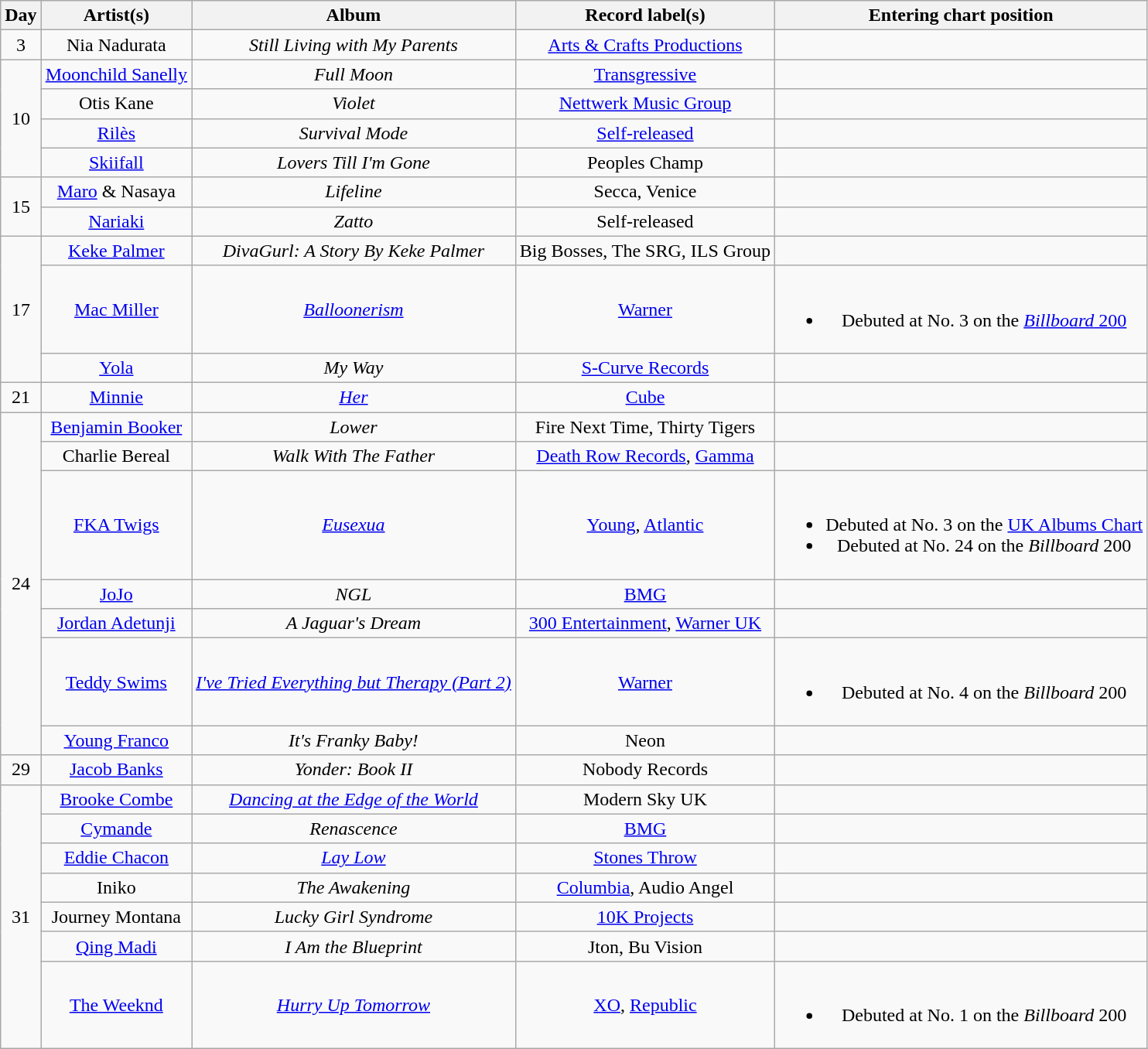<table class="wikitable" style="text-align:center;">
<tr>
<th scope="col">Day</th>
<th scope="col">Artist(s)</th>
<th scope="col">Album</th>
<th scope="col">Record label(s)</th>
<th scope="col">Entering chart position</th>
</tr>
<tr>
<td>3</td>
<td>Nia Nadurata</td>
<td><em>Still Living with My Parents</em></td>
<td><a href='#'>Arts & Crafts Productions</a></td>
<td></td>
</tr>
<tr>
<td rowspan="4">10</td>
<td><a href='#'>Moonchild Sanelly</a></td>
<td><em>Full Moon</em></td>
<td><a href='#'>Transgressive</a></td>
<td></td>
</tr>
<tr>
<td>Otis Kane</td>
<td><em>Violet</em></td>
<td><a href='#'>Nettwerk Music Group</a></td>
<td></td>
</tr>
<tr>
<td><a href='#'>Rilès</a></td>
<td><em>Survival Mode</em></td>
<td><a href='#'>Self-released</a></td>
<td></td>
</tr>
<tr>
<td><a href='#'>Skiifall</a></td>
<td><em>Lovers Till I'm Gone</em></td>
<td>Peoples Champ</td>
<td></td>
</tr>
<tr>
<td rowspan="2">15</td>
<td><a href='#'>Maro</a> & Nasaya</td>
<td><em>Lifeline</em></td>
<td>Secca, Venice</td>
<td></td>
</tr>
<tr>
<td><a href='#'>Nariaki</a></td>
<td><em>Zatto</em></td>
<td>Self-released</td>
<td></td>
</tr>
<tr>
<td rowspan="3">17</td>
<td><a href='#'>Keke Palmer</a></td>
<td><em>DivaGurl: A Story By Keke Palmer</em></td>
<td>Big Bosses, The SRG, ILS Group</td>
<td></td>
</tr>
<tr>
<td><a href='#'>Mac Miller</a></td>
<td><em><a href='#'>Balloonerism</a></em></td>
<td><a href='#'>Warner</a></td>
<td><br><ul><li>Debuted at No. 3 on the <a href='#'><em>Billboard</em> 200</a></li></ul></td>
</tr>
<tr>
<td><a href='#'>Yola</a></td>
<td><em>My Way</em></td>
<td><a href='#'>S-Curve Records</a></td>
<td></td>
</tr>
<tr>
<td>21</td>
<td><a href='#'>Minnie</a></td>
<td><em><a href='#'>Her</a></em></td>
<td><a href='#'>Cube</a></td>
<td></td>
</tr>
<tr>
<td rowspan="7">24</td>
<td><a href='#'>Benjamin Booker</a></td>
<td><em>Lower</em></td>
<td>Fire Next Time, Thirty Tigers</td>
<td></td>
</tr>
<tr>
<td>Charlie Bereal</td>
<td><em>Walk With The Father</em></td>
<td><a href='#'>Death Row Records</a>, <a href='#'>Gamma</a></td>
<td></td>
</tr>
<tr>
<td><a href='#'>FKA Twigs</a></td>
<td><em><a href='#'>Eusexua</a></em></td>
<td><a href='#'>Young</a>, <a href='#'>Atlantic</a></td>
<td><br><ul><li>Debuted at No. 3 on the <a href='#'>UK Albums Chart</a></li><li>Debuted at No. 24 on the <em>Billboard</em> 200</li></ul></td>
</tr>
<tr>
<td><a href='#'>JoJo</a></td>
<td><em>NGL</em></td>
<td><a href='#'>BMG</a></td>
<td></td>
</tr>
<tr>
<td><a href='#'>Jordan Adetunji</a></td>
<td><em>A Jaguar's Dream</em></td>
<td><a href='#'>300 Entertainment</a>, <a href='#'>Warner UK</a></td>
<td></td>
</tr>
<tr>
<td><a href='#'>Teddy Swims</a></td>
<td><em><a href='#'>I've Tried Everything but Therapy (Part 2)</a></em></td>
<td><a href='#'>Warner</a></td>
<td><br><ul><li>Debuted at No. 4 on the <em>Billboard</em> 200</li></ul></td>
</tr>
<tr>
<td><a href='#'>Young Franco</a></td>
<td><em>It's Franky Baby!</em></td>
<td>Neon</td>
<td></td>
</tr>
<tr>
<td>29</td>
<td><a href='#'>Jacob Banks</a></td>
<td><em>Yonder: Book II</em></td>
<td>Nobody Records</td>
<td></td>
</tr>
<tr>
<td rowspan="7">31</td>
<td><a href='#'>Brooke Combe</a></td>
<td><em><a href='#'>Dancing at the Edge of the World</a></em></td>
<td>Modern Sky UK</td>
<td></td>
</tr>
<tr>
<td><a href='#'>Cymande</a></td>
<td><em>Renascence</em></td>
<td><a href='#'>BMG</a></td>
<td></td>
</tr>
<tr>
<td><a href='#'>Eddie Chacon</a></td>
<td><em><a href='#'>Lay Low</a></em></td>
<td><a href='#'>Stones Throw</a></td>
<td></td>
</tr>
<tr>
<td>Iniko</td>
<td><em>The Awakening</em></td>
<td><a href='#'>Columbia</a>, Audio Angel</td>
<td></td>
</tr>
<tr>
<td>Journey Montana</td>
<td><em>Lucky Girl Syndrome</em></td>
<td><a href='#'>10K Projects</a></td>
<td></td>
</tr>
<tr>
<td><a href='#'>Qing Madi</a></td>
<td><em>I Am the Blueprint</em></td>
<td>Jton, Bu Vision</td>
<td></td>
</tr>
<tr>
<td><a href='#'>The Weeknd</a></td>
<td><em><a href='#'>Hurry Up Tomorrow</a></em></td>
<td><a href='#'>XO</a>, <a href='#'>Republic</a></td>
<td><br><ul><li>Debuted at No. 1 on the <em>Billboard</em> 200</li></ul></td>
</tr>
</table>
